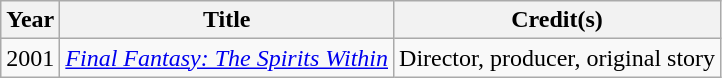<table class="wikitable sortable" style=>
<tr>
<th scope="col">Year</th>
<th scope="col">Title</th>
<th scope="col">Credit(s)</th>
</tr>
<tr>
<td>2001</td>
<td><em><a href='#'>Final Fantasy: The Spirits Within</a></em></td>
<td>Director, producer, original story</td>
</tr>
</table>
